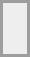<table align="center" border="0" cellpadding="4" cellspacing="4" style="border: 2px solid #9d9d9d;background-color:#eeeeee" valign="midlle">
<tr>
<td><br><div></div></td>
</tr>
</table>
